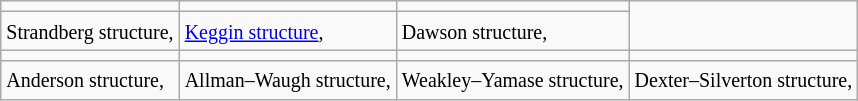<table class="wikitable">
<tr>
<td></td>
<td></td>
<td></td>
</tr>
<tr>
<td><small>Strandberg structure, </small></td>
<td><small><a href='#'>Keggin structure</a>, </small></td>
<td><small>Dawson structure, </small></td>
</tr>
<tr>
<td></td>
<td></td>
<td></td>
<td></td>
</tr>
<tr>
<td><small>Anderson structure, </small></td>
<td><small>Allman–Waugh structure, </small></td>
<td><small>Weakley–Yamase structure, </small></td>
<td><small>Dexter–Silverton structure, </small></td>
</tr>
</table>
